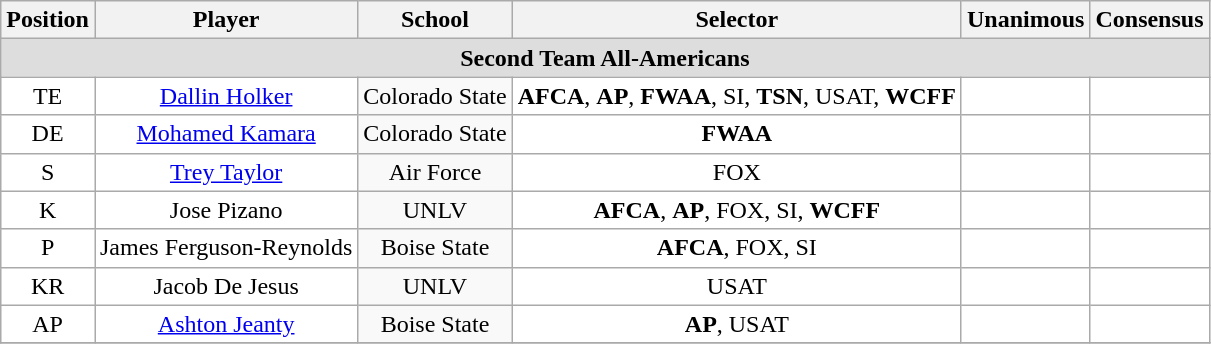<table class="wikitable" border="0">
<tr>
<th>Position</th>
<th>Player</th>
<th>School</th>
<th>Selector</th>
<th>Unanimous</th>
<th>Consensus</th>
</tr>
<tr>
<td colspan="6" style="text-align:center; background:#ddd;"><strong>Second Team All-Americans</strong></td>
</tr>
<tr style="text-align:center;">
<td style="background:white">TE</td>
<td style="background:white"><a href='#'>Dallin Holker</a></td>
<td style=>Colorado State</td>
<td style="background:white"><strong>AFCA</strong>, <strong>AP</strong>, <strong>FWAA</strong>, SI, <strong>TSN</strong>, USAT, <strong>WCFF</strong></td>
<td style="background:white"></td>
<td style="background:white"></td>
</tr>
<tr style="text-align:center;">
<td style="background:white">DE</td>
<td style="background:white"><a href='#'>Mohamed Kamara</a></td>
<td style=>Colorado State</td>
<td style="background:white"><strong>FWAA</strong></td>
<td style="background:white"></td>
<td style="background:white"></td>
</tr>
<tr style="text-align:center;">
<td style="background:white">S</td>
<td style="background:white"><a href='#'>Trey Taylor</a></td>
<td style=>Air Force</td>
<td style="background:white">FOX</td>
<td style="background:white"></td>
<td style="background:white"></td>
</tr>
<tr style="text-align:center;">
<td style="background:white">K</td>
<td style="background:white">Jose Pizano</td>
<td style=>UNLV</td>
<td style="background:white"><strong>AFCA</strong>, <strong>AP</strong>, FOX, SI, <strong>WCFF</strong></td>
<td style="background:white"></td>
<td style="background:white"></td>
</tr>
<tr style="text-align:center;">
<td style="background:white">P</td>
<td style="background:white">James Ferguson-Reynolds</td>
<td style=>Boise State</td>
<td style="background:white"><strong>AFCA</strong>, FOX, SI</td>
<td style="background:white"></td>
<td style="background:white"></td>
</tr>
<tr style="text-align:center;">
<td style="background:white">KR</td>
<td style="background:white">Jacob De Jesus</td>
<td style=>UNLV</td>
<td style="background:white">USAT</td>
<td style="background:white"></td>
<td style="background:white"></td>
</tr>
<tr style="text-align:center;">
<td style="background:white">AP</td>
<td style="background:white"><a href='#'>Ashton Jeanty</a></td>
<td style=>Boise State</td>
<td style="background:white"><strong>AP</strong>, USAT</td>
<td style="background:white"></td>
<td style="background:white"></td>
</tr>
<tr>
</tr>
</table>
